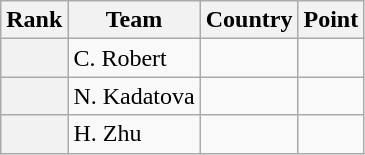<table class="wikitable sortable">
<tr>
<th>Rank</th>
<th>Team</th>
<th>Country</th>
<th>Point</th>
</tr>
<tr>
<th></th>
<td>C. Robert</td>
<td></td>
<td></td>
</tr>
<tr>
<th></th>
<td>N. Kadatova</td>
<td></td>
<td></td>
</tr>
<tr>
<th></th>
<td>H. Zhu</td>
<td></td>
<td></td>
</tr>
</table>
